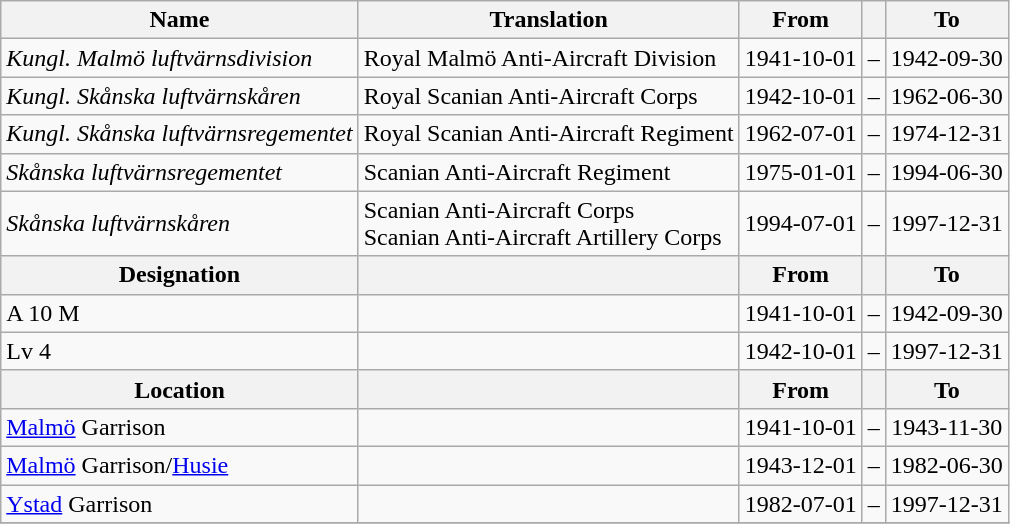<table class="wikitable">
<tr>
<th style="font-weight:bold;">Name</th>
<th style="font-weight:bold;">Translation</th>
<th style="text-align: center; font-weight:bold;">From</th>
<th></th>
<th style="text-align: center; font-weight:bold;">To</th>
</tr>
<tr>
<td style="font-style:italic;">Kungl. Malmö luftvärnsdivision</td>
<td>Royal Malmö Anti-Aircraft Division</td>
<td>1941-10-01</td>
<td>–</td>
<td>1942-09-30</td>
</tr>
<tr>
<td style="font-style:italic;">Kungl. Skånska luftvärnskåren</td>
<td>Royal Scanian Anti-Aircraft Corps</td>
<td>1942-10-01</td>
<td>–</td>
<td>1962-06-30</td>
</tr>
<tr>
<td style="font-style:italic;">Kungl. Skånska luftvärnsregementet</td>
<td>Royal Scanian Anti-Aircraft Regiment</td>
<td>1962-07-01</td>
<td>–</td>
<td>1974-12-31</td>
</tr>
<tr>
<td style="font-style:italic;">Skånska luftvärnsregementet</td>
<td>Scanian Anti-Aircraft Regiment</td>
<td>1975-01-01</td>
<td>–</td>
<td>1994-06-30</td>
</tr>
<tr>
<td style="font-style:italic;">Skånska luftvärnskåren</td>
<td>Scanian Anti-Aircraft Corps<br>Scanian Anti-Aircraft Artillery Corps</td>
<td>1994-07-01</td>
<td>–</td>
<td>1997-12-31</td>
</tr>
<tr>
<th style="font-weight:bold;">Designation</th>
<th style="font-weight:bold;"></th>
<th style="text-align: center; font-weight:bold;">From</th>
<th></th>
<th style="text-align: center; font-weight:bold;">To</th>
</tr>
<tr>
<td>A 10 M</td>
<td></td>
<td style="text-align: center;">1941-10-01</td>
<td style="text-align: center;">–</td>
<td style="text-align: center;">1942-09-30</td>
</tr>
<tr>
<td>Lv 4</td>
<td></td>
<td style="text-align: center;">1942-10-01</td>
<td style="text-align: center;">–</td>
<td style="text-align: center;">1997-12-31</td>
</tr>
<tr>
<th style="font-weight:bold;">Location</th>
<th style="font-weight:bold;"></th>
<th style="text-align: center; font-weight:bold;">From</th>
<th></th>
<th style="text-align: center; font-weight:bold;">To</th>
</tr>
<tr>
<td><a href='#'>Malmö</a> Garrison</td>
<td></td>
<td style="text-align: center;">1941-10-01</td>
<td style="text-align: center;">–</td>
<td style="text-align: center;">1943-11-30</td>
</tr>
<tr>
<td><a href='#'>Malmö</a> Garrison/<a href='#'>Husie</a></td>
<td></td>
<td style="text-align: center;">1943-12-01</td>
<td style="text-align: center;">–</td>
<td style="text-align: center;">1982-06-30</td>
</tr>
<tr>
<td><a href='#'>Ystad</a> Garrison</td>
<td></td>
<td style="text-align: center;">1982-07-01</td>
<td style="text-align: center;">–</td>
<td style="text-align: center;">1997-12-31</td>
</tr>
<tr>
</tr>
</table>
